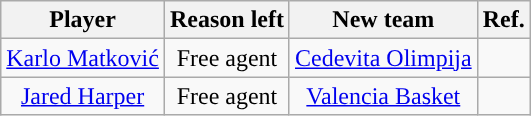<table class="wikitable sortable sortable" style="text-align: center">
<tr>
<th>Player</th>
<th>Reason left</th>
<th>New team</th>
<th>Ref.</th>
</tr>
<tr>
<td><a href='#'>Karlo Matković</a></td>
<td>Free agent</td>
<td><a href='#'>Cedevita Olimpija</a></td>
<td></td>
</tr>
<tr>
<td><a href='#'>Jared Harper</a></td>
<td>Free agent</td>
<td><a href='#'>Valencia Basket</a></td>
<td></td>
</tr>
</table>
